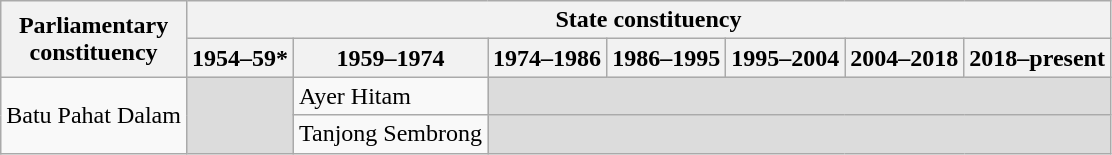<table class="wikitable">
<tr>
<th rowspan="2">Parliamentary<br>constituency</th>
<th colspan="7">State constituency</th>
</tr>
<tr>
<th>1954–59*</th>
<th>1959–1974</th>
<th>1974–1986</th>
<th>1986–1995</th>
<th>1995–2004</th>
<th>2004–2018</th>
<th>2018–present</th>
</tr>
<tr>
<td rowspan="2">Batu Pahat Dalam</td>
<td rowspan="2" bgcolor="dcdcdc"></td>
<td>Ayer Hitam</td>
<td colspan="5" bgcolor="dcdcdc"></td>
</tr>
<tr>
<td>Tanjong Sembrong</td>
<td colspan="5" bgcolor="dcdcdc"></td>
</tr>
</table>
